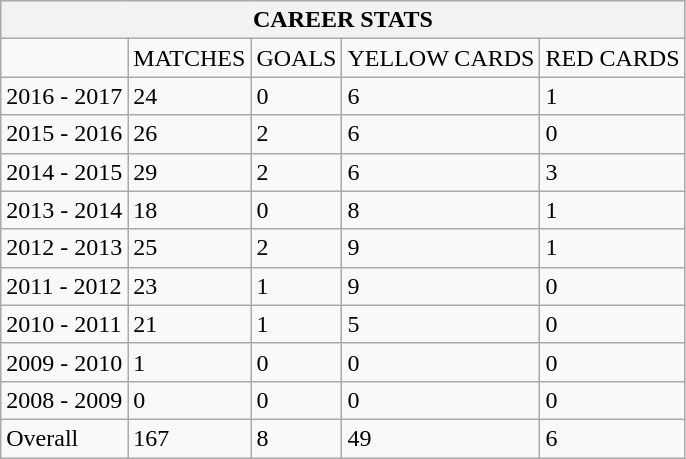<table class="wikitable">
<tr>
<th colspan="5">CAREER STATS</th>
</tr>
<tr>
<td></td>
<td>MATCHES</td>
<td>GOALS</td>
<td>YELLOW CARDS</td>
<td>RED CARDS</td>
</tr>
<tr>
<td>2016 - 2017</td>
<td>24</td>
<td>0</td>
<td>6</td>
<td>1</td>
</tr>
<tr>
<td>2015 - 2016</td>
<td>26</td>
<td>2</td>
<td>6</td>
<td>0</td>
</tr>
<tr>
<td>2014 - 2015</td>
<td>29</td>
<td>2</td>
<td>6</td>
<td>3</td>
</tr>
<tr>
<td>2013 - 2014</td>
<td>18</td>
<td>0</td>
<td>8</td>
<td>1</td>
</tr>
<tr>
<td>2012 - 2013</td>
<td>25</td>
<td>2</td>
<td>9</td>
<td>1</td>
</tr>
<tr>
<td>2011 - 2012</td>
<td>23</td>
<td>1</td>
<td>9</td>
<td>0</td>
</tr>
<tr>
<td>2010 - 2011</td>
<td>21</td>
<td>1</td>
<td>5</td>
<td>0</td>
</tr>
<tr>
<td>2009 - 2010</td>
<td>1</td>
<td>0</td>
<td>0</td>
<td>0</td>
</tr>
<tr>
<td>2008 - 2009</td>
<td>0</td>
<td>0</td>
<td>0</td>
<td>0</td>
</tr>
<tr>
<td>Overall</td>
<td>167</td>
<td>8</td>
<td>49</td>
<td>6</td>
</tr>
</table>
